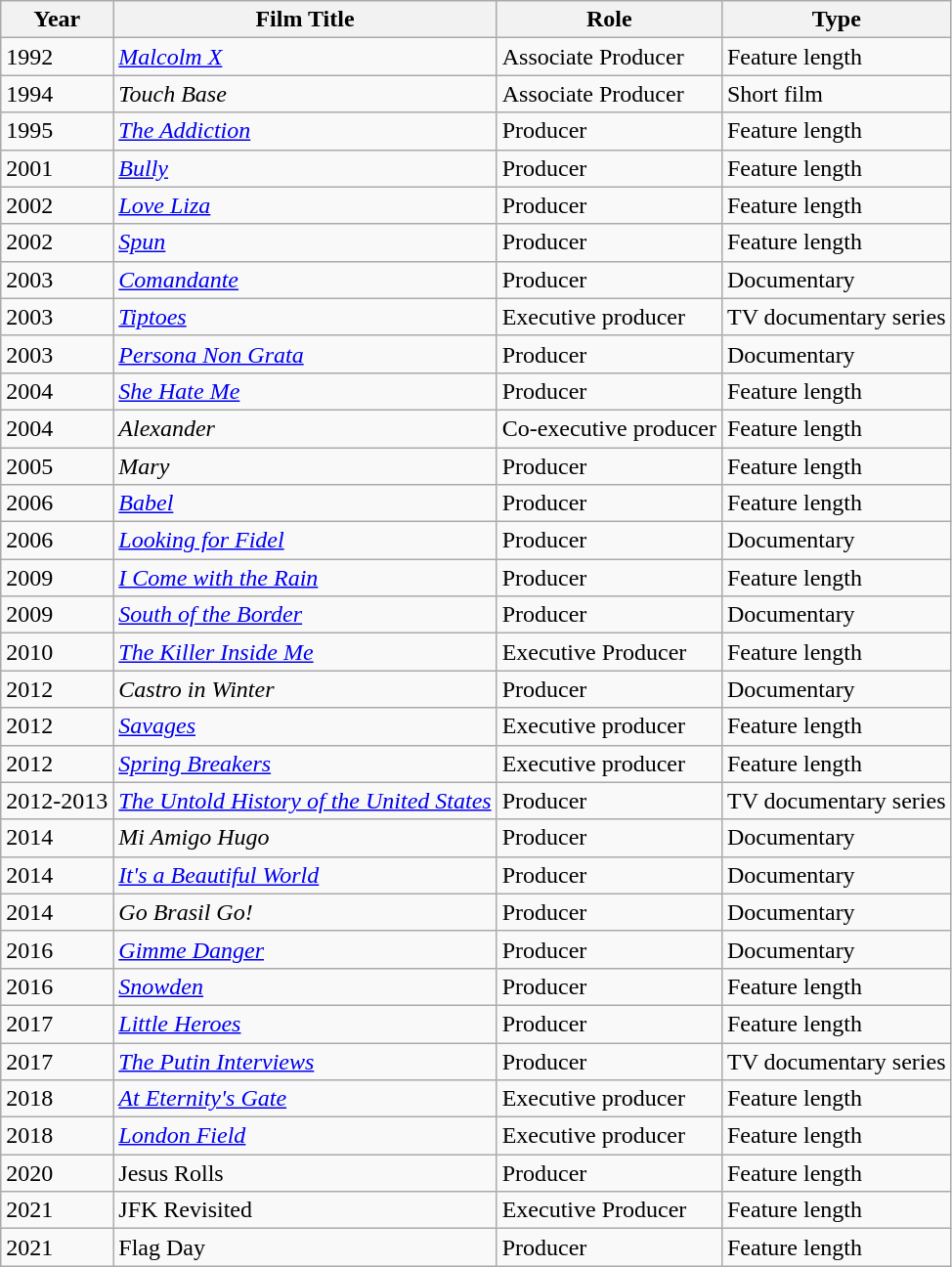<table class="wikitable">
<tr>
<th>Year</th>
<th>Film Title</th>
<th>Role</th>
<th>Type</th>
</tr>
<tr>
<td>1992</td>
<td><a href='#'><em>Malcolm X</em></a></td>
<td>Associate Producer</td>
<td>Feature length</td>
</tr>
<tr>
<td>1994</td>
<td><em>Touch Base</em></td>
<td>Associate Producer</td>
<td>Short film</td>
</tr>
<tr>
<td>1995</td>
<td><em><a href='#'>The Addiction</a></em></td>
<td>Producer</td>
<td>Feature length</td>
</tr>
<tr>
<td>2001</td>
<td><a href='#'><em>Bully</em></a></td>
<td>Producer</td>
<td>Feature length</td>
</tr>
<tr>
<td>2002</td>
<td><em><a href='#'>Love Liza</a></em></td>
<td>Producer</td>
<td>Feature length</td>
</tr>
<tr>
<td>2002</td>
<td><em><a href='#'>Spun</a></em></td>
<td>Producer</td>
<td>Feature length</td>
</tr>
<tr>
<td>2003</td>
<td><a href='#'><em>Comandante</em></a></td>
<td>Producer</td>
<td>Documentary</td>
</tr>
<tr>
<td>2003</td>
<td><em><a href='#'>Tiptoes</a></em></td>
<td>Executive producer</td>
<td>TV documentary series</td>
</tr>
<tr>
<td>2003</td>
<td><a href='#'><em>Persona Non Grata</em></a></td>
<td>Producer</td>
<td>Documentary</td>
</tr>
<tr>
<td>2004</td>
<td><em><a href='#'>She Hate Me</a></em></td>
<td>Producer</td>
<td>Feature length</td>
</tr>
<tr>
<td>2004</td>
<td><em>Alexander</em></td>
<td>Co-executive producer</td>
<td>Feature length</td>
</tr>
<tr>
<td>2005</td>
<td><em>Mary</em></td>
<td>Producer</td>
<td>Feature length</td>
</tr>
<tr>
<td>2006</td>
<td><em><a href='#'>Babel</a></em></td>
<td>Producer</td>
<td>Feature length</td>
</tr>
<tr>
<td>2006</td>
<td><em><a href='#'>Looking for Fidel</a></em></td>
<td>Producer</td>
<td>Documentary</td>
</tr>
<tr>
<td>2009</td>
<td><em><a href='#'>I Come with the Rain</a></em></td>
<td>Producer</td>
<td>Feature length</td>
</tr>
<tr>
<td>2009</td>
<td><a href='#'><em>South of the Border</em></a></td>
<td>Producer</td>
<td>Documentary</td>
</tr>
<tr>
<td>2010</td>
<td><a href='#'><em>The Killer Inside Me</em></a></td>
<td>Executive Producer</td>
<td>Feature length</td>
</tr>
<tr>
<td>2012</td>
<td><em>Castro in Winter</em></td>
<td>Producer</td>
<td>Documentary</td>
</tr>
<tr>
<td>2012</td>
<td><a href='#'><em>Savages</em></a></td>
<td>Executive producer</td>
<td>Feature length</td>
</tr>
<tr>
<td>2012</td>
<td><em><a href='#'>Spring Breakers</a></em></td>
<td>Executive producer</td>
<td>Feature length</td>
</tr>
<tr>
<td>2012-2013</td>
<td><em><a href='#'>The Untold History of the United States</a></em></td>
<td>Producer</td>
<td>TV documentary series</td>
</tr>
<tr>
<td>2014</td>
<td><em>Mi Amigo Hugo</em></td>
<td>Producer</td>
<td>Documentary</td>
</tr>
<tr>
<td>2014</td>
<td><em><a href='#'>It's a Beautiful World</a></em></td>
<td>Producer</td>
<td>Documentary</td>
</tr>
<tr>
<td>2014</td>
<td><em>Go Brasil Go!</em></td>
<td>Producer</td>
<td>Documentary</td>
</tr>
<tr>
<td>2016</td>
<td><em><a href='#'>Gimme Danger</a></em></td>
<td>Producer</td>
<td>Documentary</td>
</tr>
<tr>
<td>2016</td>
<td><a href='#'><em>Snowden</em></a></td>
<td>Producer</td>
<td>Feature length</td>
</tr>
<tr>
<td>2017</td>
<td><a href='#'><em>Little Heroes</em></a></td>
<td>Producer</td>
<td>Feature length</td>
</tr>
<tr>
<td>2017</td>
<td><em><a href='#'>The Putin Interviews</a></em></td>
<td>Producer</td>
<td>TV documentary series</td>
</tr>
<tr>
<td>2018</td>
<td><a href='#'><em>At Eternity's Gate</em></a></td>
<td>Executive producer</td>
<td>Feature length</td>
</tr>
<tr>
<td>2018</td>
<td><a href='#'><em>London Field</em></a></td>
<td>Executive producer</td>
<td>Feature length</td>
</tr>
<tr>
<td>2020</td>
<td>Jesus Rolls</td>
<td>Producer</td>
<td>Feature length</td>
</tr>
<tr>
<td>2021</td>
<td>JFK Revisited</td>
<td>Executive Producer</td>
<td>Feature length</td>
</tr>
<tr>
<td>2021</td>
<td>Flag Day</td>
<td>Producer</td>
<td>Feature length</td>
</tr>
</table>
